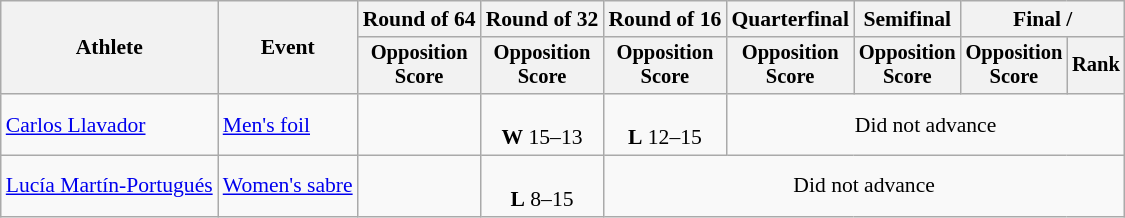<table class="wikitable" style="font-size:90%">
<tr>
<th rowspan="2">Athlete</th>
<th rowspan="2">Event</th>
<th>Round of 64</th>
<th>Round of 32</th>
<th>Round of 16</th>
<th>Quarterfinal</th>
<th>Semifinal</th>
<th colspan=2>Final / </th>
</tr>
<tr style="font-size:95%">
<th>Opposition <br> Score</th>
<th>Opposition <br> Score</th>
<th>Opposition <br> Score</th>
<th>Opposition <br> Score</th>
<th>Opposition <br> Score</th>
<th>Opposition <br> Score</th>
<th>Rank</th>
</tr>
<tr align=center>
<td align=left><a href='#'>Carlos Llavador</a></td>
<td align=left><a href='#'>Men's foil</a></td>
<td></td>
<td><br><strong>W</strong> 15–13</td>
<td><br><strong>L</strong> 12–15</td>
<td colspan=4>Did not advance</td>
</tr>
<tr align=center>
<td align=left><a href='#'>Lucía Martín-Portugués</a></td>
<td align=left><a href='#'>Women's sabre</a></td>
<td></td>
<td><br><strong>L</strong> 8–15</td>
<td colspan=5>Did not advance</td>
</tr>
</table>
